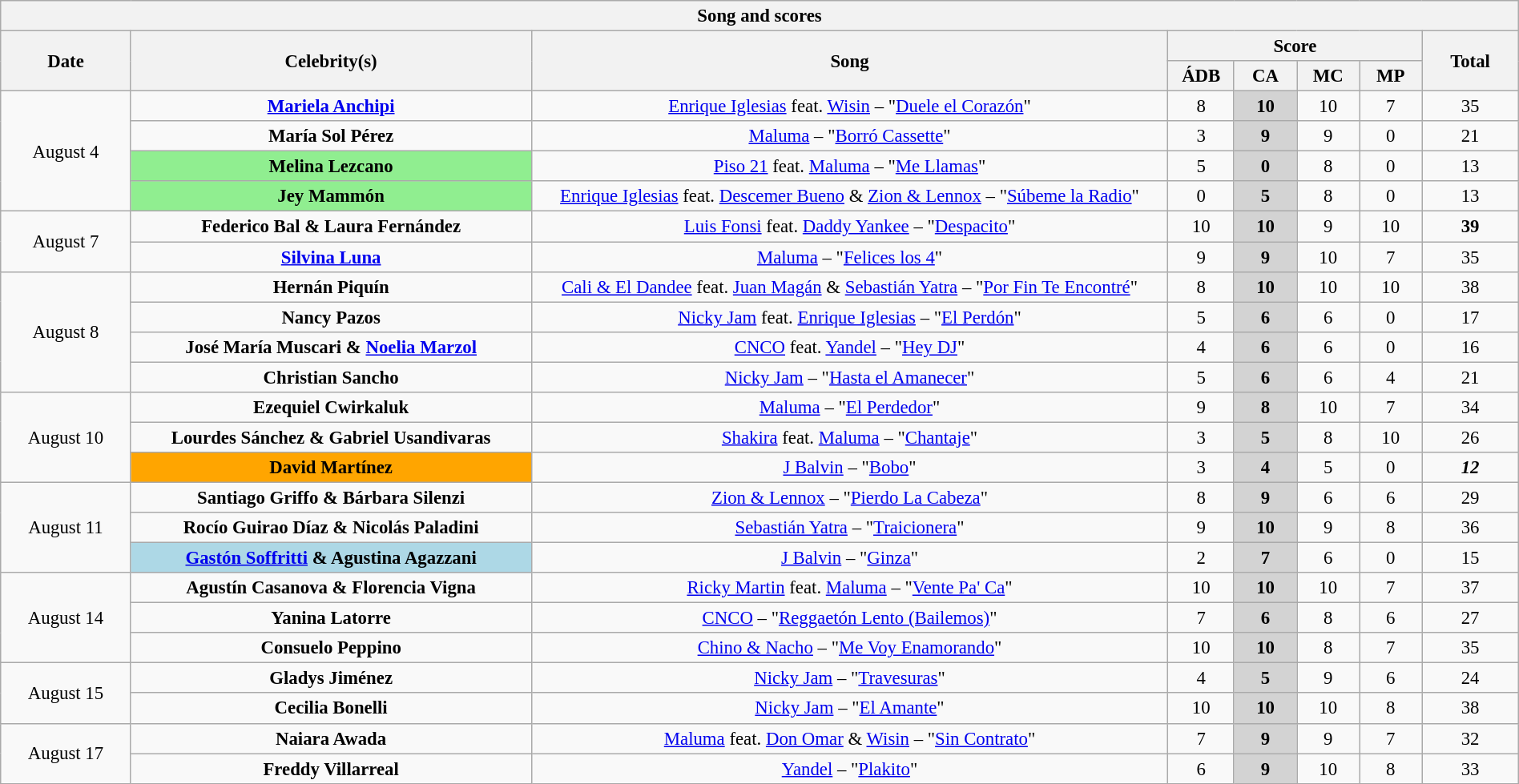<table class="wikitable collapsible collapsed" style="font-size:95%; text-align: center; width: 100%;">
<tr>
<th colspan="11" style="with: 100%;" align=center>Song and scores</th>
</tr>
<tr>
<th rowspan="2" width=70>Date</th>
<th rowspan="2" width=230>Celebrity(s)</th>
<th rowspan="2" width=370>Song</th>
<th colspan="4">Score</th>
<th rowspan="2" width=50>Total</th>
</tr>
<tr>
<th width=30>ÁDB</th>
<th width=30>CA</th>
<th width=30>MC</th>
<th width=30>MP</th>
</tr>
<tr>
<td rowspan="4">August 4</td>
<td bgcolor=""><strong><a href='#'>Mariela Anchipi</a></strong></td>
<td><a href='#'>Enrique Iglesias</a> feat. <a href='#'>Wisin</a> – "<a href='#'>Duele el Corazón</a>"</td>
<td>8</td>
<td bgcolor="lightgrey"><strong>10</strong></td>
<td>10</td>
<td>7</td>
<td>35</td>
</tr>
<tr>
<td bgcolor=""><strong>María Sol Pérez</strong></td>
<td><a href='#'>Maluma</a> – "<a href='#'>Borró Cassette</a>"</td>
<td>3</td>
<td bgcolor="lightgrey"><strong>9</strong></td>
<td>9</td>
<td>0</td>
<td>21</td>
</tr>
<tr>
<td bgcolor="lightgreen"><strong>Melina Lezcano</strong></td>
<td><a href='#'>Piso 21</a> feat. <a href='#'>Maluma</a> – "<a href='#'>Me Llamas</a>"</td>
<td>5</td>
<td bgcolor="lightgrey"><strong>0</strong></td>
<td>8</td>
<td>0</td>
<td>13</td>
</tr>
<tr>
<td bgcolor="lightgreen"><strong>Jey Mammón</strong></td>
<td><a href='#'>Enrique Iglesias</a> feat. <a href='#'>Descemer Bueno</a> & <a href='#'>Zion & Lennox</a> – "<a href='#'>Súbeme la Radio</a>"</td>
<td>0</td>
<td bgcolor="lightgrey"><strong>5</strong></td>
<td>8</td>
<td>0</td>
<td>13</td>
</tr>
<tr>
<td rowspan="2">August 7</td>
<td bgcolor=""><strong>Federico Bal & Laura Fernández</strong></td>
<td><a href='#'>Luis Fonsi</a> feat. <a href='#'>Daddy Yankee</a> – "<a href='#'>Despacito</a>"</td>
<td>10</td>
<td bgcolor="lightgrey"><strong>10</strong></td>
<td>9</td>
<td>10</td>
<td><span><strong>39</strong></span></td>
</tr>
<tr>
<td bgcolor=""><strong><a href='#'>Silvina Luna</a></strong></td>
<td><a href='#'>Maluma</a> – "<a href='#'>Felices los 4</a>"</td>
<td>9</td>
<td bgcolor="lightgrey"><strong>9</strong></td>
<td>10</td>
<td>7</td>
<td>35</td>
</tr>
<tr>
<td rowspan="4">August 8</td>
<td bgcolor=""><strong>Hernán Piquín</strong></td>
<td><a href='#'>Cali & El Dandee</a> feat. <a href='#'>Juan Magán</a> & <a href='#'>Sebastián Yatra</a> – "<a href='#'>Por Fin Te Encontré</a>"</td>
<td>8</td>
<td bgcolor="lightgrey"><strong>10</strong></td>
<td>10</td>
<td>10</td>
<td>38</td>
</tr>
<tr>
<td bgcolor=""><strong>Nancy Pazos</strong></td>
<td><a href='#'>Nicky Jam</a> feat. <a href='#'>Enrique Iglesias</a> – "<a href='#'>El Perdón</a>"</td>
<td>5</td>
<td bgcolor="lightgrey"><strong>6</strong></td>
<td>6</td>
<td>0</td>
<td>17</td>
</tr>
<tr>
<td bgcolor=""><strong>José María Muscari & <a href='#'>Noelia Marzol</a></strong></td>
<td><a href='#'>CNCO</a> feat. <a href='#'>Yandel</a> – "<a href='#'>Hey DJ</a>"</td>
<td>4</td>
<td bgcolor="lightgrey"><strong>6</strong></td>
<td>6</td>
<td>0</td>
<td>16</td>
</tr>
<tr>
<td bgcolor=""><strong>Christian Sancho</strong></td>
<td><a href='#'>Nicky Jam</a> – "<a href='#'>Hasta el Amanecer</a>"</td>
<td>5</td>
<td bgcolor="lightgrey"><strong>6</strong></td>
<td>6</td>
<td>4</td>
<td>21</td>
</tr>
<tr>
<td rowspan="3">August 10</td>
<td bgcolor=""><strong>Ezequiel Cwirkaluk</strong></td>
<td><a href='#'>Maluma</a> – "<a href='#'>El Perdedor</a>"</td>
<td>9</td>
<td bgcolor="lightgrey"><strong>8</strong></td>
<td>10</td>
<td>7</td>
<td>34</td>
</tr>
<tr>
<td bgcolor=""><strong>Lourdes Sánchez & Gabriel Usandivaras</strong></td>
<td><a href='#'>Shakira</a> feat. <a href='#'>Maluma</a> – "<a href='#'>Chantaje</a>"</td>
<td>3</td>
<td bgcolor="lightgrey"><strong>5</strong></td>
<td>8</td>
<td>10</td>
<td>26</td>
</tr>
<tr>
<td bgcolor="orange"><strong>David Martínez</strong></td>
<td><a href='#'>J Balvin</a> – "<a href='#'>Bobo</a>"</td>
<td>3</td>
<td bgcolor="lightgrey"><strong>4</strong></td>
<td>5</td>
<td>0</td>
<td><span><strong><em>12</em></strong></span></td>
</tr>
<tr>
<td rowspan="3">August 11</td>
<td bgcolor=""><strong>Santiago Griffo & Bárbara Silenzi</strong></td>
<td><a href='#'>Zion & Lennox</a> – "<a href='#'>Pierdo La Cabeza</a>"</td>
<td>8</td>
<td bgcolor="lightgrey"><strong>9</strong></td>
<td>6</td>
<td>6</td>
<td>29</td>
</tr>
<tr>
<td bgcolor=""><strong>Rocío Guirao Díaz & Nicolás Paladini</strong></td>
<td><a href='#'>Sebastián Yatra</a> – "<a href='#'>Traicionera</a>"</td>
<td>9</td>
<td bgcolor="lightgrey"><strong>10</strong></td>
<td>9</td>
<td>8</td>
<td>36</td>
</tr>
<tr>
<td bgcolor="lightblue"><strong><a href='#'>Gastón Soffritti</a> & Agustina Agazzani</strong></td>
<td><a href='#'>J Balvin</a> – "<a href='#'>Ginza</a>"</td>
<td>2</td>
<td bgcolor="lightgrey"><strong>7</strong></td>
<td>6</td>
<td>0</td>
<td>15</td>
</tr>
<tr>
<td rowspan="3">August 14</td>
<td bgcolor=""><strong>Agustín Casanova & Florencia Vigna</strong></td>
<td><a href='#'>Ricky Martin</a> feat. <a href='#'>Maluma</a> – "<a href='#'>Vente Pa' Ca</a>"</td>
<td>10</td>
<td bgcolor="lightgrey"><strong>10</strong></td>
<td>10</td>
<td>7</td>
<td>37</td>
</tr>
<tr>
<td bgcolor=""><strong>Yanina Latorre</strong></td>
<td><a href='#'>CNCO</a> – "<a href='#'>Reggaetón Lento (Bailemos)</a>"</td>
<td>7</td>
<td bgcolor="lightgrey"><strong>6</strong></td>
<td>8</td>
<td>6</td>
<td>27</td>
</tr>
<tr>
<td bgcolor=""><strong>Consuelo Peppino</strong></td>
<td><a href='#'>Chino & Nacho</a> – "<a href='#'>Me Voy Enamorando</a>"</td>
<td>10</td>
<td bgcolor="lightgrey"><strong>10</strong></td>
<td>8</td>
<td>7</td>
<td>35</td>
</tr>
<tr>
<td rowspan="2">August 15</td>
<td bgcolor=""><strong>Gladys Jiménez</strong></td>
<td><a href='#'>Nicky Jam</a> – "<a href='#'>Travesuras</a>"</td>
<td>4</td>
<td bgcolor="lightgrey"><strong>5</strong></td>
<td>9</td>
<td>6</td>
<td>24</td>
</tr>
<tr>
<td bgcolor=""><strong>Cecilia Bonelli</strong></td>
<td><a href='#'>Nicky Jam</a> – "<a href='#'>El Amante</a>"</td>
<td>10</td>
<td bgcolor="lightgrey"><strong>10</strong></td>
<td>10</td>
<td>8</td>
<td>38</td>
</tr>
<tr>
<td rowspan="2">August 17</td>
<td bgcolor=""><strong>Naiara Awada</strong></td>
<td><a href='#'>Maluma</a> feat. <a href='#'>Don Omar</a> & <a href='#'>Wisin</a> – "<a href='#'>Sin Contrato</a>"</td>
<td>7</td>
<td bgcolor="lightgrey"><strong>9</strong></td>
<td>9</td>
<td>7</td>
<td>32</td>
</tr>
<tr>
<td bgcolor=""><strong>Freddy Villarreal</strong></td>
<td><a href='#'>Yandel</a> – "<a href='#'>Plakito</a>"</td>
<td>6</td>
<td bgcolor="lightgrey"><strong>9</strong></td>
<td>10</td>
<td>8</td>
<td>33</td>
</tr>
</table>
